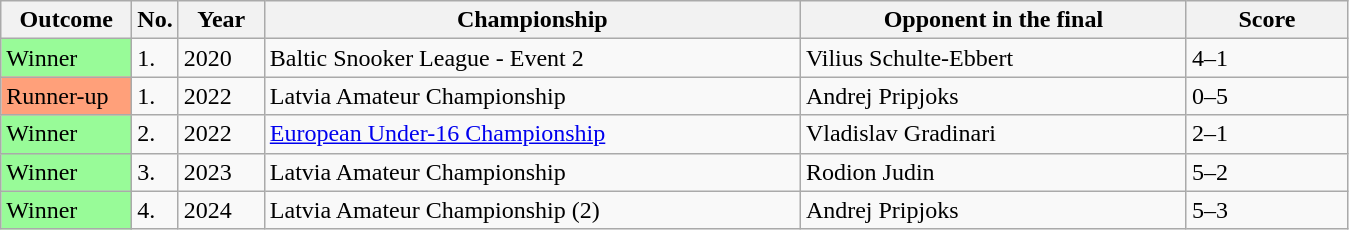<table class="sortable wikitable">
<tr>
<th width="80">Outcome</th>
<th width="20">No.</th>
<th width="50">Year</th>
<th width="350">Championship</th>
<th width="250">Opponent in the final</th>
<th width="100">Score</th>
</tr>
<tr>
<td style="background:#98fb98;">Winner</td>
<td>1.</td>
<td>2020</td>
<td>Baltic Snooker League - Event 2</td>
<td> Vilius Schulte-Ebbert</td>
<td>4–1</td>
</tr>
<tr>
<td style="background:#ffa07a;">Runner-up</td>
<td>1.</td>
<td>2022</td>
<td>Latvia Amateur Championship</td>
<td> Andrej Pripjoks</td>
<td>0–5</td>
</tr>
<tr>
<td style="background:#98fb98;">Winner</td>
<td>2.</td>
<td>2022</td>
<td><a href='#'>European Under-16 Championship</a></td>
<td> Vladislav Gradinari</td>
<td>2–1</td>
</tr>
<tr>
<td style="background:#98fb98;">Winner</td>
<td>3.</td>
<td>2023</td>
<td>Latvia Amateur Championship</td>
<td> Rodion Judin</td>
<td>5–2</td>
</tr>
<tr>
<td style="background:#98fb98;">Winner</td>
<td>4.</td>
<td>2024</td>
<td>Latvia Amateur Championship (2)</td>
<td> Andrej Pripjoks</td>
<td>5–3</td>
</tr>
</table>
